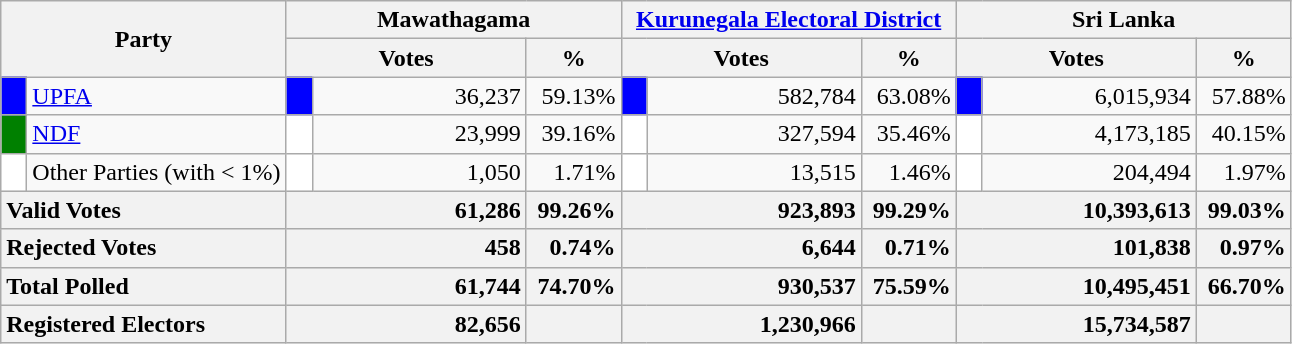<table class="wikitable">
<tr>
<th colspan="2" width="144px"rowspan="2">Party</th>
<th colspan="3" width="216px">Mawathagama</th>
<th colspan="3" width="216px"><a href='#'>Kurunegala Electoral District</a></th>
<th colspan="3" width="216px">Sri Lanka</th>
</tr>
<tr>
<th colspan="2" width="144px">Votes</th>
<th>%</th>
<th colspan="2" width="144px">Votes</th>
<th>%</th>
<th colspan="2" width="144px">Votes</th>
<th>%</th>
</tr>
<tr>
<td style="background-color:blue;" width="10px"></td>
<td style="text-align:left;"><a href='#'>UPFA</a></td>
<td style="background-color:blue;" width="10px"></td>
<td style="text-align:right;">36,237</td>
<td style="text-align:right;">59.13%</td>
<td style="background-color:blue;" width="10px"></td>
<td style="text-align:right;">582,784</td>
<td style="text-align:right;">63.08%</td>
<td style="background-color:blue;" width="10px"></td>
<td style="text-align:right;">6,015,934</td>
<td style="text-align:right;">57.88%</td>
</tr>
<tr>
<td style="background-color:green;" width="10px"></td>
<td style="text-align:left;"><a href='#'>NDF</a></td>
<td style="background-color:white;" width="10px"></td>
<td style="text-align:right;">23,999</td>
<td style="text-align:right;">39.16%</td>
<td style="background-color:white;" width="10px"></td>
<td style="text-align:right;">327,594</td>
<td style="text-align:right;">35.46%</td>
<td style="background-color:white;" width="10px"></td>
<td style="text-align:right;">4,173,185</td>
<td style="text-align:right;">40.15%</td>
</tr>
<tr>
<td style="background-color:white;" width="10px"></td>
<td style="text-align:left;">Other Parties (with < 1%)</td>
<td style="background-color:white;" width="10px"></td>
<td style="text-align:right;">1,050</td>
<td style="text-align:right;">1.71%</td>
<td style="background-color:white;" width="10px"></td>
<td style="text-align:right;">13,515</td>
<td style="text-align:right;">1.46%</td>
<td style="background-color:white;" width="10px"></td>
<td style="text-align:right;">204,494</td>
<td style="text-align:right;">1.97%</td>
</tr>
<tr>
<th colspan="2" width="144px"style="text-align:left;">Valid Votes</th>
<th style="text-align:right;"colspan="2" width="144px">61,286</th>
<th style="text-align:right;">99.26%</th>
<th style="text-align:right;"colspan="2" width="144px">923,893</th>
<th style="text-align:right;">99.29%</th>
<th style="text-align:right;"colspan="2" width="144px">10,393,613</th>
<th style="text-align:right;">99.03%</th>
</tr>
<tr>
<th colspan="2" width="144px"style="text-align:left;">Rejected Votes</th>
<th style="text-align:right;"colspan="2" width="144px">458</th>
<th style="text-align:right;">0.74%</th>
<th style="text-align:right;"colspan="2" width="144px">6,644</th>
<th style="text-align:right;">0.71%</th>
<th style="text-align:right;"colspan="2" width="144px">101,838</th>
<th style="text-align:right;">0.97%</th>
</tr>
<tr>
<th colspan="2" width="144px"style="text-align:left;">Total Polled</th>
<th style="text-align:right;"colspan="2" width="144px">61,744</th>
<th style="text-align:right;">74.70%</th>
<th style="text-align:right;"colspan="2" width="144px">930,537</th>
<th style="text-align:right;">75.59%</th>
<th style="text-align:right;"colspan="2" width="144px">10,495,451</th>
<th style="text-align:right;">66.70%</th>
</tr>
<tr>
<th colspan="2" width="144px"style="text-align:left;">Registered Electors</th>
<th style="text-align:right;"colspan="2" width="144px">82,656</th>
<th></th>
<th style="text-align:right;"colspan="2" width="144px">1,230,966</th>
<th></th>
<th style="text-align:right;"colspan="2" width="144px">15,734,587</th>
<th></th>
</tr>
</table>
